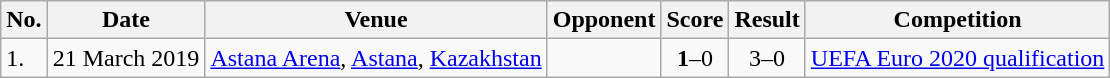<table class="wikitable" style="font-size:100%;">
<tr>
<th>No.</th>
<th>Date</th>
<th>Venue</th>
<th>Opponent</th>
<th>Score</th>
<th>Result</th>
<th>Competition</th>
</tr>
<tr>
<td>1.</td>
<td>21 March 2019</td>
<td><a href='#'>Astana Arena</a>, <a href='#'>Astana</a>, <a href='#'>Kazakhstan</a></td>
<td></td>
<td align=center><strong>1</strong>–0</td>
<td align=center>3–0</td>
<td><a href='#'>UEFA Euro 2020 qualification</a></td>
</tr>
</table>
